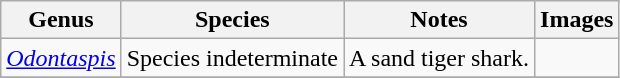<table class="wikitable">
<tr>
<th>Genus</th>
<th>Species</th>
<th>Notes</th>
<th>Images</th>
</tr>
<tr>
<td><em><a href='#'>Odontaspis</a></em></td>
<td>Species indeterminate</td>
<td>A sand tiger shark.</td>
<td></td>
</tr>
<tr>
</tr>
</table>
